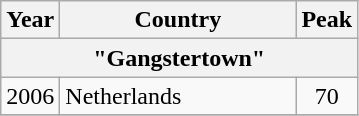<table class="wikitable">
<tr>
<th width="20">Year</th>
<th width="150">Country</th>
<th width="20">Peak</th>
</tr>
<tr>
<th colspan=3>"Gangstertown"</th>
</tr>
<tr>
<td align="left">2006</td>
<td align="left">Netherlands</td>
<td align="center">70</td>
</tr>
<tr>
</tr>
</table>
